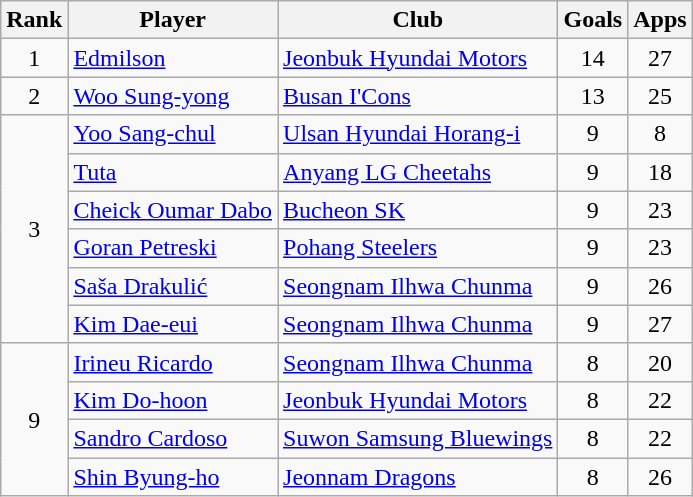<table class="wikitable">
<tr>
<th>Rank</th>
<th>Player</th>
<th>Club</th>
<th>Goals</th>
<th>Apps</th>
</tr>
<tr>
<td align=center>1</td>
<td> <a href='#'>Edmilson</a></td>
<td><a href='#'>Jeonbuk Hyundai Motors</a></td>
<td align=center>14</td>
<td align=center>27</td>
</tr>
<tr>
<td align=center>2</td>
<td> <a href='#'>Woo Sung-yong</a></td>
<td><a href='#'>Busan I'Cons</a></td>
<td align=center>13</td>
<td align=center>25</td>
</tr>
<tr>
<td rowspan="6" align=center>3</td>
<td> <a href='#'>Yoo Sang-chul</a></td>
<td><a href='#'>Ulsan Hyundai Horang-i</a></td>
<td align=center>9</td>
<td align=center>8</td>
</tr>
<tr>
<td> <a href='#'>Tuta</a></td>
<td><a href='#'>Anyang LG Cheetahs</a></td>
<td align=center>9</td>
<td align=center>18</td>
</tr>
<tr>
<td> <a href='#'>Cheick Oumar Dabo</a></td>
<td><a href='#'>Bucheon SK</a></td>
<td align=center>9</td>
<td align=center>23</td>
</tr>
<tr>
<td> <a href='#'>Goran Petreski</a></td>
<td><a href='#'>Pohang Steelers</a></td>
<td align=center>9</td>
<td align=center>23</td>
</tr>
<tr>
<td> <a href='#'>Saša Drakulić</a></td>
<td><a href='#'>Seongnam Ilhwa Chunma</a></td>
<td align=center>9</td>
<td align=center>26</td>
</tr>
<tr>
<td> <a href='#'>Kim Dae-eui</a></td>
<td><a href='#'>Seongnam Ilhwa Chunma</a></td>
<td align=center>9</td>
<td align=center>27</td>
</tr>
<tr>
<td rowspan="4"align=center>9</td>
<td> <a href='#'>Irineu Ricardo</a></td>
<td><a href='#'>Seongnam Ilhwa Chunma</a></td>
<td align=center>8</td>
<td align=center>20</td>
</tr>
<tr>
<td> <a href='#'>Kim Do-hoon</a></td>
<td><a href='#'>Jeonbuk Hyundai Motors</a></td>
<td align=center>8</td>
<td align=center>22</td>
</tr>
<tr>
<td> <a href='#'>Sandro Cardoso</a></td>
<td><a href='#'>Suwon Samsung Bluewings</a></td>
<td align=center>8</td>
<td align=center>22</td>
</tr>
<tr>
<td> <a href='#'>Shin Byung-ho</a></td>
<td><a href='#'>Jeonnam Dragons</a></td>
<td align=center>8</td>
<td align=center>26</td>
</tr>
</table>
